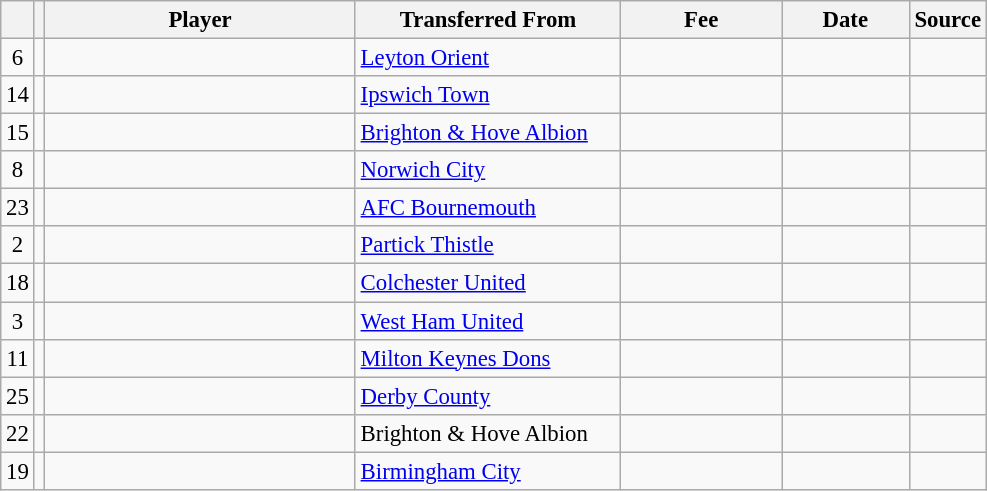<table class="wikitable plainrowheaders sortable" style="font-size:95%">
<tr>
<th></th>
<th></th>
<th scope="col" style="width:200px;">Player</th>
<th scope="col" style="width:170px;">Transferred From</th>
<th scope="col" style="width:100px;">Fee</th>
<th scope="col" style="width:78px;">Date</th>
<th>Source</th>
</tr>
<tr>
<td align=center>6</td>
<td align=center></td>
<td></td>
<td> <a href='#'>Leyton Orient</a></td>
<td align=center></td>
<td align=center></td>
<td align=center></td>
</tr>
<tr>
<td align=center>14</td>
<td align=center></td>
<td></td>
<td> <a href='#'>Ipswich Town</a></td>
<td align=center></td>
<td align=center></td>
<td align=center></td>
</tr>
<tr>
<td align=center>15</td>
<td align=center></td>
<td></td>
<td> <a href='#'>Brighton & Hove Albion</a></td>
<td align=center></td>
<td align=center></td>
<td align=center></td>
</tr>
<tr>
<td align=center>8</td>
<td align=center></td>
<td></td>
<td> <a href='#'>Norwich City</a></td>
<td align=center></td>
<td align=center></td>
<td align=center></td>
</tr>
<tr>
<td align=center>23</td>
<td align=center></td>
<td></td>
<td> <a href='#'>AFC Bournemouth</a></td>
<td align=center></td>
<td align=center></td>
<td align=center></td>
</tr>
<tr>
<td align=center>2</td>
<td align=center></td>
<td></td>
<td> <a href='#'>Partick Thistle</a></td>
<td align=center></td>
<td align=center></td>
<td align=center></td>
</tr>
<tr>
<td align=center>18</td>
<td align=center></td>
<td></td>
<td> <a href='#'>Colchester United</a></td>
<td align=center></td>
<td align=center></td>
<td align=center></td>
</tr>
<tr>
<td align=center>3</td>
<td align=center></td>
<td></td>
<td> <a href='#'>West Ham United</a></td>
<td align=center></td>
<td align=center></td>
<td align=center></td>
</tr>
<tr>
<td align=center>11</td>
<td align=center></td>
<td></td>
<td> <a href='#'>Milton Keynes Dons</a></td>
<td align=center></td>
<td align=center></td>
<td align=center></td>
</tr>
<tr>
<td align=center>25</td>
<td align=center></td>
<td></td>
<td> <a href='#'>Derby County</a></td>
<td align=center></td>
<td align=center></td>
<td align=center></td>
</tr>
<tr>
<td align=center>22</td>
<td align=center></td>
<td></td>
<td> Brighton & Hove Albion</td>
<td align=center></td>
<td align=center></td>
<td align=center></td>
</tr>
<tr>
<td align=center>19</td>
<td align=center></td>
<td></td>
<td> <a href='#'>Birmingham City</a></td>
<td align=center></td>
<td align=center></td>
<td align=center></td>
</tr>
</table>
